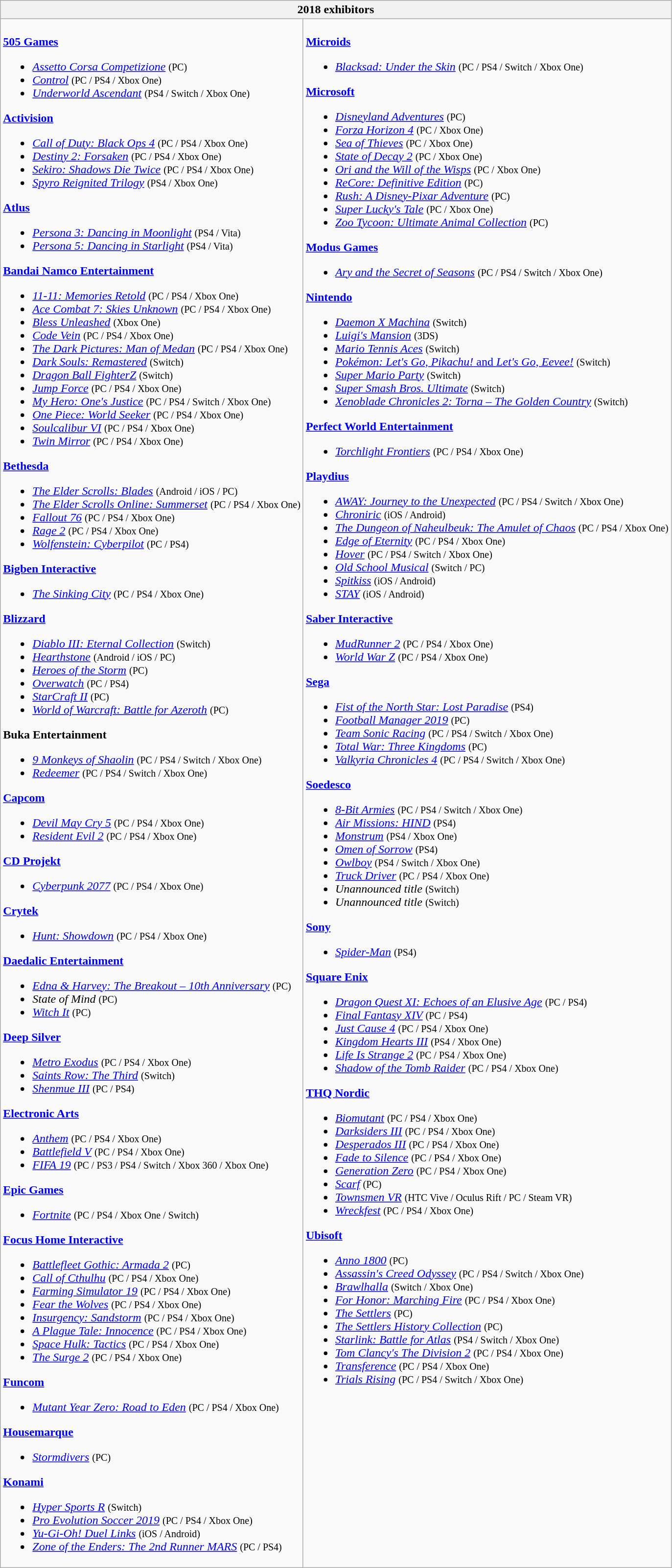<table class="wikitable collapsible autocollapse">
<tr>
<th colspan = "2">2018 exhibitors</th>
</tr>
<tr>
<td valign=top><br><strong><a href='#'>505 Games</a></strong><ul><li><em><a href='#'>Assetto Corsa Competizione</a></em> <small>(PC)</small></li><li><em><a href='#'>Control</a></em> <small>(PC / PS4 / Xbox One)</small></li><li><em><a href='#'>Underworld Ascendant</a></em> <small>(PS4 / Switch / Xbox One)</small></li></ul><strong><a href='#'>Activision</a></strong><ul><li><em><a href='#'>Call of Duty: Black Ops 4</a></em> <small>(PC / PS4 / Xbox One)</small></li><li><em><a href='#'>Destiny 2: Forsaken</a></em> <small>(PC / PS4 / Xbox One)</small></li><li><em><a href='#'>Sekiro: Shadows Die Twice</a></em> <small>(PC / PS4 / Xbox One)</small></li><li><em><a href='#'>Spyro Reignited Trilogy</a></em> <small>(PS4 / Xbox One)</small></li></ul><strong><a href='#'>Atlus</a></strong><ul><li><em><a href='#'>Persona 3: Dancing in Moonlight</a></em> <small>(PS4 / Vita)</small></li><li><em><a href='#'>Persona 5: Dancing in Starlight</a></em> <small>(PS4 / Vita)</small></li></ul><strong><a href='#'>Bandai Namco Entertainment</a></strong><ul><li><em><a href='#'>11-11: Memories Retold</a></em> <small>(PC / PS4 / Xbox One)</small></li><li><em><a href='#'>Ace Combat 7: Skies Unknown</a></em> <small>(PC / PS4 / Xbox One)</small></li><li><em><a href='#'>Bless Unleashed</a></em> <small>(Xbox One)</small></li><li><em><a href='#'>Code Vein</a></em> <small>(PC / PS4 / Xbox One)</small></li><li><em><a href='#'>The Dark Pictures: Man of Medan</a></em> <small>(PC / PS4 / Xbox One)</small></li><li><em><a href='#'>Dark Souls: Remastered</a></em> <small>(Switch)</small></li><li><em><a href='#'>Dragon Ball FighterZ</a></em> <small>(Switch)</small></li><li><em><a href='#'>Jump Force</a></em> <small>(PC / PS4 / Xbox One)</small></li><li><em><a href='#'>My Hero: One's Justice</a></em> <small>(PC / PS4 / Switch / Xbox One)</small></li><li><em><a href='#'>One Piece: World Seeker</a></em> <small>(PC / PS4 / Xbox One)</small></li><li><em><a href='#'>Soulcalibur VI</a></em> <small>(PC / PS4 / Xbox One)</small></li><li><em><a href='#'>Twin Mirror</a></em> <small>(PC / PS4 / Xbox One)</small></li></ul><strong><a href='#'>Bethesda</a></strong><ul><li><em><a href='#'>The Elder Scrolls: Blades</a></em> <small>(Android / iOS / PC)</small></li><li><em><a href='#'>The Elder Scrolls Online: Summerset</a></em> <small>(PC / PS4 / Xbox One)</small></li><li><em><a href='#'>Fallout 76</a></em> <small>(PC / PS4 / Xbox One)</small></li><li><em><a href='#'>Rage 2</a></em> <small>(PC / PS4 / Xbox One)</small></li><li><em><a href='#'>Wolfenstein: Cyberpilot</a></em> <small>(PC / PS4)</small></li></ul><strong><a href='#'>Bigben Interactive</a></strong><ul><li><em><a href='#'>The Sinking City</a></em> <small>(PC / PS4 / Xbox One)</small></li></ul><strong><a href='#'>Blizzard</a></strong><ul><li><em><a href='#'>Diablo III: Eternal Collection</a></em> <small>(Switch)</small></li><li><em><a href='#'>Hearthstone</a></em> <small>(Android / iOS / PC)</small></li><li><em><a href='#'>Heroes of the Storm</a></em> <small>(PC)</small></li><li><em><a href='#'>Overwatch</a></em> <small>(PC / PS4)</small></li><li><em><a href='#'>StarCraft II</a></em> <small>(PC)</small></li><li><em><a href='#'>World of Warcraft: Battle for Azeroth</a></em> <small>(PC)</small></li></ul><strong>Buka Entertainment</strong><ul><li><em><a href='#'>9 Monkeys of Shaolin</a></em> <small>(PC / PS4 / Switch / Xbox One)</small></li><li><em><a href='#'>Redeemer</a></em> <small>(PC / PS4 / Switch / Xbox One)</small></li></ul><strong><a href='#'>Capcom</a></strong><ul><li><em><a href='#'>Devil May Cry 5</a></em> <small>(PC / PS4 / Xbox One)</small></li><li><em><a href='#'>Resident Evil 2</a></em> <small>(PC / PS4 / Xbox One)</small></li></ul><strong><a href='#'>CD Projekt</a></strong><ul><li><em><a href='#'>Cyberpunk 2077</a></em> <small>(PC / PS4 / Xbox One)</small></li></ul><strong><a href='#'>Crytek</a></strong><ul><li><em><a href='#'>Hunt: Showdown</a></em> <small>(PC / PS4 / Xbox One)</small></li></ul><strong><a href='#'>Daedalic Entertainment</a></strong><ul><li><em><a href='#'>Edna & Harvey: The Breakout – 10th Anniversary</a></em> <small>(PC)</small></li><li><em>State of Mind</em> <small>(PC)</small></li><li><em><a href='#'>Witch It</a></em> <small>(PC)</small></li></ul><strong><a href='#'>Deep Silver</a></strong><ul><li><em><a href='#'>Metro Exodus</a></em> <small>(PC / PS4 / Xbox One)</small></li><li><em><a href='#'>Saints Row: The Third</a></em> <small>(Switch)</small></li><li><em><a href='#'>Shenmue III</a></em> <small>(PC / PS4)</small></li></ul><strong><a href='#'>Electronic Arts</a></strong><ul><li><em><a href='#'>Anthem</a></em> <small>(PC / PS4 / Xbox One)</small></li><li><em><a href='#'>Battlefield V</a></em> <small>(PC / PS4 / Xbox One)</small></li><li><em><a href='#'>FIFA 19</a></em> <small>(PC / PS3 / PS4 / Switch / Xbox 360 / Xbox One)</small></li></ul><strong><a href='#'>Epic Games</a></strong><ul><li><em><a href='#'>Fortnite</a></em> <small>(PC / PS4 / Xbox One / Switch)</small></li></ul><strong><a href='#'>Focus Home Interactive</a></strong><ul><li><em><a href='#'>Battlefleet Gothic: Armada 2</a></em> <small>(PC)</small></li><li><em><a href='#'>Call of Cthulhu</a></em> <small>(PC / PS4 / Xbox One)</small></li><li><em><a href='#'>Farming Simulator 19</a></em> <small>(PC / PS4 / Xbox One)</small></li><li><em><a href='#'>Fear the Wolves</a></em> <small>(PC / PS4 / Xbox One)</small></li><li><em><a href='#'>Insurgency: Sandstorm</a></em> <small>(PC / PS4 / Xbox One)</small></li><li><em><a href='#'>A Plague Tale: Innocence</a></em> <small>(PC / PS4 / Xbox One)</small></li><li><em><a href='#'>Space Hulk: Tactics</a></em> <small>(PC / PS4 / Xbox One)</small></li><li><em><a href='#'>The Surge 2</a></em> <small>(PC / PS4 / Xbox One)</small></li></ul><strong><a href='#'>Funcom</a></strong><ul><li><em><a href='#'>Mutant Year Zero: Road to Eden</a></em> <small>(PC / PS4 / Xbox One)</small></li></ul><strong><a href='#'>Housemarque</a></strong><ul><li><em><a href='#'>Stormdivers</a></em> <small>(PC)</small></li></ul><strong><a href='#'>Konami</a></strong><ul><li><em><a href='#'>Hyper Sports R</a></em> <small>(Switch)</small></li><li><em><a href='#'>Pro Evolution Soccer 2019</a></em> <small>(PC / PS4 / Xbox One)</small></li><li><em><a href='#'>Yu-Gi-Oh! Duel Links</a></em> <small>(iOS / Android)</small></li><li><em><a href='#'>Zone of the Enders: The 2nd Runner MARS</a></em> <small>(PC / PS4)</small></li></ul></td>
<td valign=top><br><strong><a href='#'>Microids</a></strong><ul><li><em><a href='#'>Blacksad: Under the Skin</a></em> <small>(PC / PS4 / Switch / Xbox One)</small></li></ul><strong><a href='#'>Microsoft</a></strong><ul><li><em><a href='#'>Disneyland Adventures</a></em> <small>(PC)</small></li><li><em><a href='#'>Forza Horizon 4</a></em> <small>(PC / Xbox One)</small></li><li><em><a href='#'>Sea of Thieves</a></em> <small>(PC / Xbox One)</small></li><li><em><a href='#'>State of Decay 2</a></em> <small>(PC / Xbox One)</small></li><li><em><a href='#'>Ori and the Will of the Wisps</a></em> <small>(PC / Xbox One)</small></li><li><em><a href='#'>ReCore: Definitive Edition</a></em> <small>(PC)</small></li><li><em><a href='#'>Rush: A Disney-Pixar Adventure</a></em> <small>(PC)</small></li><li><em><a href='#'>Super Lucky's Tale</a></em> <small>(PC / Xbox One)</small></li><li><em><a href='#'>Zoo Tycoon: Ultimate Animal Collection</a></em> <small>(PC)</small></li></ul><strong><a href='#'>Modus Games</a></strong><ul><li><em><a href='#'>Ary and the Secret of Seasons</a></em> <small>(PC / PS4 / Switch / Xbox One)</small></li></ul><strong><a href='#'>Nintendo</a></strong><ul><li><em><a href='#'>Daemon X Machina</a></em> <small>(Switch)</small></li><li><em><a href='#'>Luigi's Mansion</a></em> <small>(3DS)</small></li><li><em><a href='#'>Mario Tennis Aces</a></em> <small>(Switch)</small></li><li><a href='#'><em>Pokémon: Let's Go, Pikachu!</em> and <em>Let's Go, Eevee!</em></a> <small>(Switch)</small></li><li><em><a href='#'>Super Mario Party</a></em> <small>(Switch)</small></li><li><em><a href='#'>Super Smash Bros. Ultimate</a></em> <small>(Switch)</small></li><li><em><a href='#'>Xenoblade Chronicles 2: Torna – The Golden Country</a></em> <small>(Switch)</small></li></ul><strong><a href='#'>Perfect World Entertainment</a></strong><ul><li><em><a href='#'>Torchlight Frontiers</a></em> <small>(PC / PS4 / Xbox One)</small></li></ul><strong><a href='#'>Playdius</a></strong><ul><li><em><a href='#'>AWAY: Journey to the Unexpected</a></em> <small>(PC / PS4 / Switch / Xbox One)</small></li><li><em><a href='#'>Chroniric</a></em> <small>(iOS / Android)</small></li><li><em><a href='#'>The Dungeon of Naheulbeuk: The Amulet of Chaos</a></em> <small>(PC / PS4 / Xbox One)</small></li><li><em><a href='#'>Edge of Eternity</a></em> <small>(PC / PS4 / Xbox One)</small></li><li><em><a href='#'>Hover</a></em> <small>(PC / PS4 / Switch / Xbox One)</small></li><li><em><a href='#'>Old School Musical</a></em> <small>(Switch / PC)</small></li><li><em><a href='#'>Spitkiss</a></em> <small>(iOS / Android)</small></li><li><em><a href='#'>STAY</a></em> <small>(iOS / Android)</small></li></ul><strong><a href='#'>Saber Interactive</a></strong><ul><li><em><a href='#'>MudRunner 2</a></em> <small>(PC / PS4 / Xbox One)</small></li><li><em><a href='#'>World War Z</a></em> <small>(PC / PS4 / Xbox One)</small></li></ul><strong><a href='#'>Sega</a></strong><ul><li><em><a href='#'>Fist of the North Star: Lost Paradise</a></em> <small>(PS4)</small></li><li><em><a href='#'>Football Manager 2019</a></em> <small>(PC)</small></li><li><em><a href='#'>Team Sonic Racing</a></em> <small>(PC / PS4 / Switch / Xbox One)</small></li><li><em><a href='#'>Total War: Three Kingdoms</a></em> <small>(PC)</small></li><li><em><a href='#'>Valkyria Chronicles 4</a></em> <small>(PC / PS4 / Switch / Xbox One)</small></li></ul><strong><a href='#'>Soedesco</a></strong><ul><li><em><a href='#'>8-Bit Armies</a></em> <small>(PC / PS4 / Switch / Xbox One)</small></li><li><em><a href='#'>Air Missions: HIND</a></em> <small>(PS4)</small></li><li><em><a href='#'>Monstrum</a></em> <small>(PS4 / Xbox One)</small></li><li><em><a href='#'>Omen of Sorrow</a></em> <small>(PS4)</small></li><li><em><a href='#'>Owlboy</a></em> <small>(PS4 / Switch / Xbox One)</small></li><li><em><a href='#'>Truck Driver</a></em> <small>(PC / PS4 / Xbox One)</small></li><li><em>Unannounced title</em> <small>(Switch)</small></li><li><em>Unannounced title</em> <small>(Switch)</small></li></ul><strong><a href='#'>Sony</a></strong><ul><li><em><a href='#'>Spider-Man</a></em> <small>(PS4)</small></li></ul><strong><a href='#'>Square Enix</a></strong><ul><li><em><a href='#'>Dragon Quest XI: Echoes of an Elusive Age</a></em> <small>(PC / PS4)</small></li><li><em><a href='#'>Final Fantasy XIV</a></em> <small>(PC / PS4)</small></li><li><em><a href='#'>Just Cause 4</a></em> <small>(PC / PS4 / Xbox One)</small></li><li><em><a href='#'>Kingdom Hearts III</a></em> <small>(PS4 / Xbox One)</small></li><li><em><a href='#'>Life Is Strange 2</a></em> <small>(PC / PS4 / Xbox One)</small></li><li><em><a href='#'>Shadow of the Tomb Raider</a></em> <small>(PC / PS4 / Xbox One)</small></li></ul><strong><a href='#'>THQ Nordic</a></strong><ul><li><em><a href='#'>Biomutant</a></em> <small>(PC / PS4 / Xbox One)</small></li><li><em><a href='#'>Darksiders III</a></em> <small>(PC / PS4 / Xbox One)</small></li><li><em><a href='#'>Desperados III</a></em> <small>(PC / PS4 / Xbox One)</small></li><li><em><a href='#'>Fade to Silence</a></em> <small>(PC / PS4 / Xbox One)</small></li><li><em><a href='#'>Generation Zero</a></em> <small>(PC / PS4 / Xbox One)</small></li><li><em><a href='#'>Scarf</a></em> <small>(PC)</small></li><li><em><a href='#'>Townsmen VR</a></em> <small>(HTC Vive / Oculus Rift / PC / Steam VR)</small></li><li><em><a href='#'>Wreckfest</a></em>  <small>(PC / PS4 / Xbox One)</small></li></ul><strong><a href='#'>Ubisoft</a></strong><ul><li><em><a href='#'>Anno 1800</a></em> <small>(PC)</small></li><li><em><a href='#'>Assassin's Creed Odyssey</a></em> <small>(PC / PS4 / Switch / Xbox One)</small></li><li><em><a href='#'>Brawlhalla</a></em> <small>(Switch / Xbox One)</small></li><li><em><a href='#'>For Honor: Marching Fire</a></em> <small>(PC / PS4 / Xbox One) </small></li><li><em><a href='#'>The Settlers</a></em> <small>(PC)</small></li><li><em><a href='#'>The Settlers History Collection</a></em> <small>(PC)</small></li><li><em><a href='#'>Starlink: Battle for Atlas</a></em> <small>(PS4 / Switch / Xbox One)</small></li><li><em><a href='#'>Tom Clancy's The Division 2</a></em> <small>(PC / PS4 / Xbox One)</small></li><li><em><a href='#'>Transference</a></em> <small>(PC / PS4 / Xbox One)</small></li><li><em><a href='#'>Trials Rising</a></em> <small>(PC / PS4 / Switch / Xbox One)</small></li></ul></td>
</tr>
</table>
